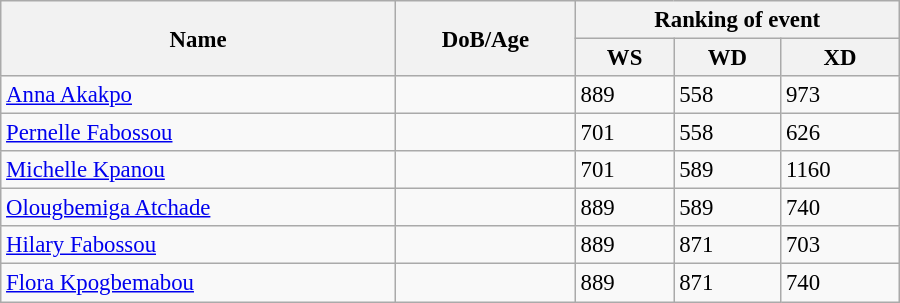<table class="wikitable" style="width:600px; font-size:95%;">
<tr>
<th rowspan="2" align="left">Name</th>
<th rowspan="2" align="left">DoB/Age</th>
<th colspan="3" align="center">Ranking of event</th>
</tr>
<tr>
<th align="center">WS</th>
<th>WD</th>
<th align="center">XD</th>
</tr>
<tr>
<td><a href='#'>Anna Akakpo</a></td>
<td></td>
<td>889</td>
<td>558</td>
<td>973</td>
</tr>
<tr>
<td><a href='#'>Pernelle Fabossou</a></td>
<td></td>
<td>701</td>
<td>558</td>
<td>626</td>
</tr>
<tr>
<td><a href='#'>Michelle Kpanou</a></td>
<td></td>
<td>701</td>
<td>589</td>
<td>1160</td>
</tr>
<tr>
<td><a href='#'>Olougbemiga Atchade</a></td>
<td></td>
<td>889</td>
<td>589</td>
<td>740</td>
</tr>
<tr>
<td><a href='#'>Hilary Fabossou</a></td>
<td></td>
<td>889</td>
<td>871</td>
<td>703</td>
</tr>
<tr>
<td><a href='#'>Flora Kpogbemabou</a></td>
<td></td>
<td>889</td>
<td>871</td>
<td>740</td>
</tr>
</table>
